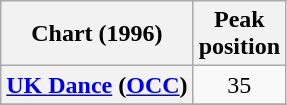<table class="wikitable sortable plainrowheaders" style="text-align:center">
<tr>
<th scope="col">Chart (1996)</th>
<th scope="col">Peak<br>position</th>
</tr>
<tr>
<th scope="row"><a href='#'>UK Dance</a> (<a href='#'>OCC</a>)</th>
<td>35</td>
</tr>
<tr>
</tr>
</table>
